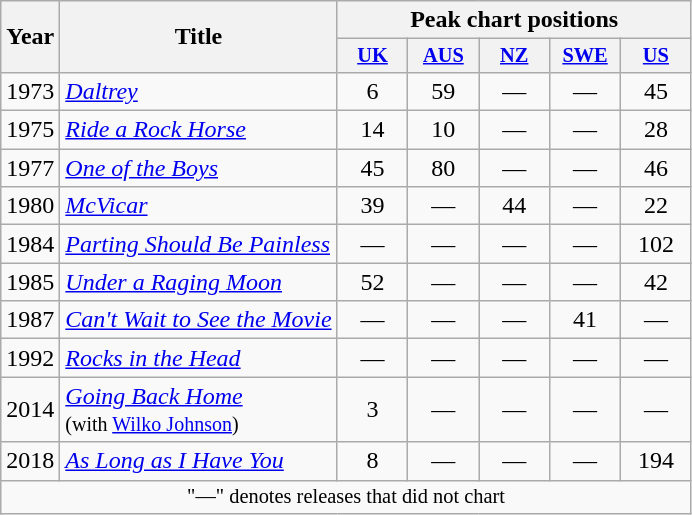<table class="wikitable">
<tr>
<th rowspan="2">Year</th>
<th rowspan="2">Title</th>
<th colspan="5">Peak chart positions</th>
</tr>
<tr>
<th style="width:3em;font-size:85%"><a href='#'>UK</a><br></th>
<th style="width:3em;font-size:85%"><a href='#'>AUS</a><br></th>
<th style="width:3em;font-size:85%"><a href='#'>NZ</a><br></th>
<th style="width:3em;font-size:85%"><a href='#'>SWE</a><br></th>
<th style="width:3em;font-size:85%"><a href='#'>US</a><br></th>
</tr>
<tr>
<td>1973</td>
<td><em><a href='#'>Daltrey</a></em></td>
<td align="center">6</td>
<td align="center">59</td>
<td align="center">—</td>
<td align="center">—</td>
<td align="center">45</td>
</tr>
<tr>
<td>1975</td>
<td><em><a href='#'>Ride a Rock Horse</a></em></td>
<td align="center">14</td>
<td align="center">10</td>
<td align="center">—</td>
<td align="center">—</td>
<td align="center">28</td>
</tr>
<tr>
<td>1977</td>
<td><em><a href='#'>One of the Boys</a></em></td>
<td align="center">45</td>
<td align="center">80</td>
<td align="center">—</td>
<td align="center">—</td>
<td align="center">46</td>
</tr>
<tr>
<td>1980</td>
<td><em><a href='#'>McVicar</a></em></td>
<td align="center">39</td>
<td align="center">—</td>
<td align="center">44</td>
<td align="center">—</td>
<td align="center">22</td>
</tr>
<tr>
<td>1984</td>
<td><em><a href='#'>Parting Should Be Painless</a></em></td>
<td align="center">—</td>
<td align="center">—</td>
<td align="center">—</td>
<td align="center">—</td>
<td align="center">102</td>
</tr>
<tr>
<td>1985</td>
<td><em><a href='#'>Under a Raging Moon</a></em></td>
<td align="center">52</td>
<td align="center">—</td>
<td align="center">—</td>
<td align="center">—</td>
<td align="center">42</td>
</tr>
<tr>
<td>1987</td>
<td><em><a href='#'>Can't Wait to See the Movie</a></em></td>
<td align="center">—</td>
<td align="center">—</td>
<td align="center">—</td>
<td align="center">41</td>
<td align="center">—</td>
</tr>
<tr>
<td>1992</td>
<td><em><a href='#'>Rocks in the Head</a></em></td>
<td align="center">—</td>
<td align="center">—</td>
<td align="center">—</td>
<td align="center">—</td>
<td align="center">—</td>
</tr>
<tr>
<td>2014</td>
<td><em><a href='#'>Going Back Home</a></em><br><small>(with <a href='#'>Wilko Johnson</a>)</small></td>
<td align="center">3</td>
<td align="center">—</td>
<td align="center">—</td>
<td align="center">—</td>
<td align="center">—</td>
</tr>
<tr>
<td>2018</td>
<td><em><a href='#'>As Long as I Have You</a></em></td>
<td align="center">8</td>
<td align="center">—</td>
<td align="center">—</td>
<td align="center">—</td>
<td align="center">194</td>
</tr>
<tr>
<td colspan="7" align="center" style="font-size:85%">"—" denotes releases that did not chart</td>
</tr>
</table>
